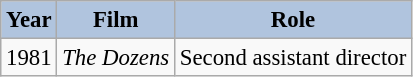<table class="wikitable" style="font-size:95%;">
<tr>
<th style="background:#B0C4DE;">Year</th>
<th style="background:#B0C4DE;">Film</th>
<th style="background:#B0C4DE;">Role</th>
</tr>
<tr>
<td>1981</td>
<td><em>The Dozens</em></td>
<td>Second assistant director</td>
</tr>
</table>
